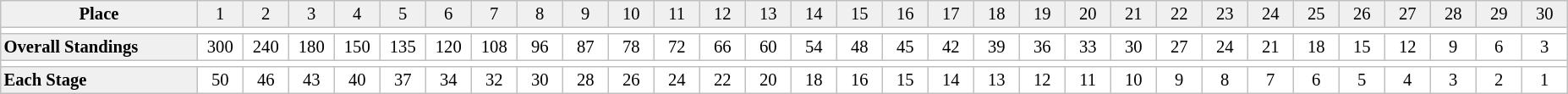<table border="1" cellpadding="2" cellspacing="0" style="border:1px solid #C0C0C0; border-collapse:collapse; font-size:86%; margin-top:1em; text-align:center; width:1000">
<tr bgcolor="#F0F0F0">
<td width=150><strong>Place</strong></td>
<td width=31>1</td>
<td width=31>2</td>
<td width=31>3</td>
<td width=31>4</td>
<td width=31>5</td>
<td width=31>6</td>
<td width=31>7</td>
<td width=31>8</td>
<td width=31>9</td>
<td width=31>10</td>
<td width=31>11</td>
<td width=31>12</td>
<td width=31>13</td>
<td width=31>14</td>
<td width=31>15</td>
<td width=31>16</td>
<td width=31>17</td>
<td width=31>18</td>
<td width=31>19</td>
<td width=31>20</td>
<td width=31>21</td>
<td width=31>22</td>
<td width=31>23</td>
<td width=31>24</td>
<td width=31>25</td>
<td width=31>26</td>
<td width=31>27</td>
<td width=31>28</td>
<td width=31>29</td>
<td width=31>30</td>
</tr>
<tr>
<td colspan=31></td>
</tr>
<tr>
<td bgcolor="#F0F0F0" align=left><strong>Overall Standings</strong></td>
<td>300</td>
<td>240</td>
<td>180</td>
<td>150</td>
<td>135</td>
<td>120</td>
<td>108</td>
<td>96</td>
<td>87</td>
<td>78</td>
<td>72</td>
<td>66</td>
<td>60</td>
<td>54</td>
<td>48</td>
<td>45</td>
<td>42</td>
<td>39</td>
<td>36</td>
<td>33</td>
<td>30</td>
<td>27</td>
<td>24</td>
<td>21</td>
<td>18</td>
<td>15</td>
<td>12</td>
<td>9</td>
<td>6</td>
<td>3</td>
</tr>
<tr>
<td colspan=31></td>
</tr>
<tr>
<td bgcolor="#F0F0F0" align=left><strong>Each Stage</strong></td>
<td>50</td>
<td>46</td>
<td>43</td>
<td>40</td>
<td>37</td>
<td>34</td>
<td>32</td>
<td>30</td>
<td>28</td>
<td>26</td>
<td>24</td>
<td>22</td>
<td>20</td>
<td>18</td>
<td>16</td>
<td>15</td>
<td>14</td>
<td>13</td>
<td>12</td>
<td>11</td>
<td>10</td>
<td>9</td>
<td>8</td>
<td>7</td>
<td>6</td>
<td>5</td>
<td>4</td>
<td>3</td>
<td>2</td>
<td>1</td>
</tr>
</table>
